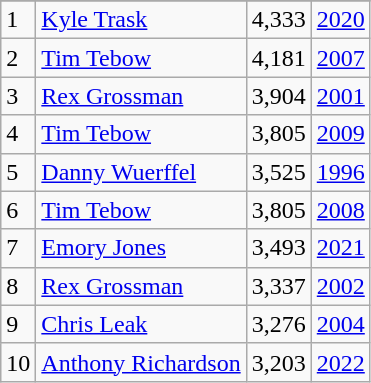<table class="wikitable">
<tr>
</tr>
<tr>
<td>1</td>
<td><a href='#'>Kyle Trask</a></td>
<td><abbr>4,333</abbr></td>
<td><a href='#'>2020</a></td>
</tr>
<tr>
<td>2</td>
<td><a href='#'>Tim Tebow</a></td>
<td><abbr>4,181</abbr></td>
<td><a href='#'>2007</a></td>
</tr>
<tr>
<td>3</td>
<td><a href='#'>Rex Grossman</a></td>
<td><abbr>3,904</abbr></td>
<td><a href='#'>2001</a></td>
</tr>
<tr>
<td>4</td>
<td><a href='#'>Tim Tebow</a></td>
<td><abbr>3,805</abbr></td>
<td><a href='#'>2009</a></td>
</tr>
<tr>
<td>5</td>
<td><a href='#'>Danny Wuerffel</a></td>
<td><abbr>3,525</abbr></td>
<td><a href='#'>1996</a></td>
</tr>
<tr>
<td>6</td>
<td><a href='#'>Tim Tebow</a></td>
<td><abbr>3,805</abbr></td>
<td><a href='#'>2008</a></td>
</tr>
<tr>
<td>7</td>
<td><a href='#'>Emory Jones</a></td>
<td><abbr> 3,493 </abbr></td>
<td><a href='#'>2021</a></td>
</tr>
<tr>
<td>8</td>
<td><a href='#'>Rex Grossman</a></td>
<td><abbr>3,337</abbr></td>
<td><a href='#'>2002</a></td>
</tr>
<tr>
<td>9</td>
<td><a href='#'>Chris Leak</a></td>
<td><abbr>3,276</abbr></td>
<td><a href='#'>2004</a></td>
</tr>
<tr>
<td>10</td>
<td><a href='#'>Anthony Richardson</a></td>
<td><abbr>3,203</abbr></td>
<td><a href='#'>2022</a></td>
</tr>
</table>
